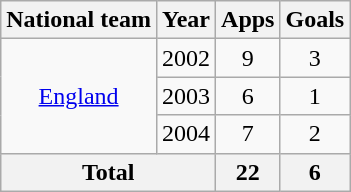<table class=wikitable style=text-align:center>
<tr>
<th>National team</th>
<th>Year</th>
<th>Apps</th>
<th>Goals</th>
</tr>
<tr>
<td rowspan="3"><a href='#'>England</a></td>
<td>2002</td>
<td>9</td>
<td>3</td>
</tr>
<tr>
<td>2003</td>
<td>6</td>
<td>1</td>
</tr>
<tr>
<td>2004</td>
<td>7</td>
<td>2</td>
</tr>
<tr>
<th colspan="2">Total</th>
<th>22</th>
<th>6</th>
</tr>
</table>
